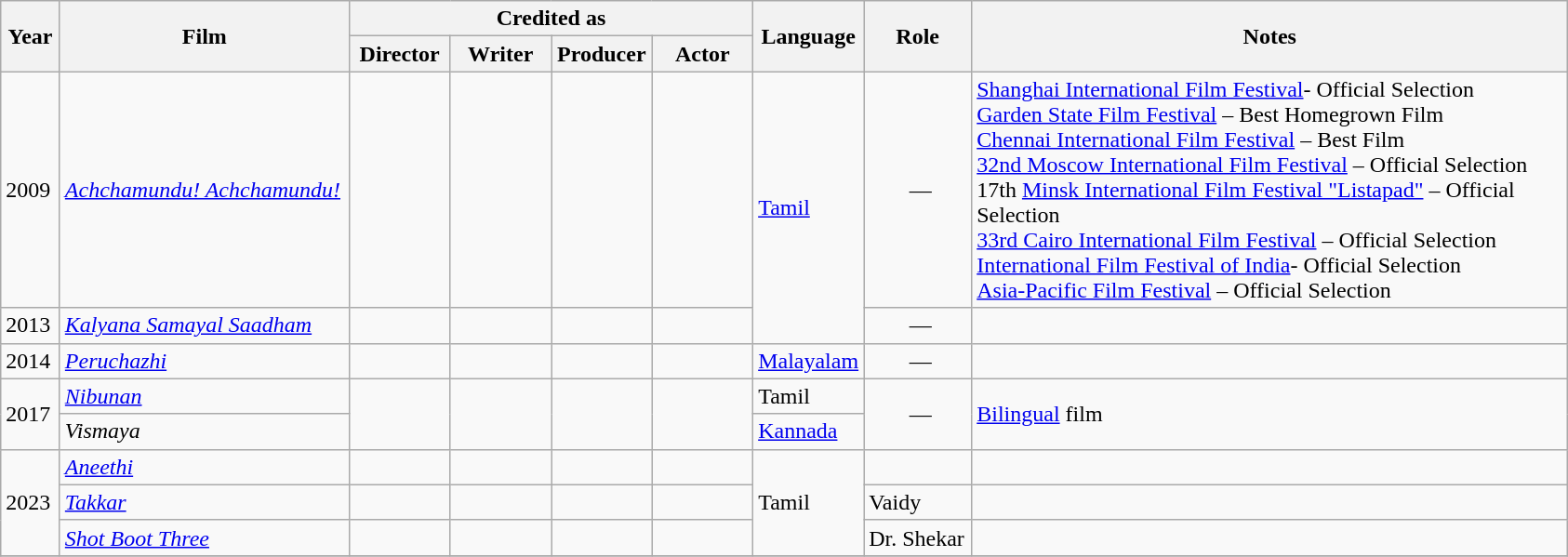<table class="wikitable sortable">
<tr>
<th rowspan="2" style="width:35px;">Year</th>
<th rowspan="2" style="width:200px;">Film</th>
<th colspan="4" style="width:195px;">Credited as</th>
<th rowspan="2" style="text-align:center; width:50px;">Language</th>
<th rowspan="2"  style="text-align:center; width:70px;">Role</th>
<th rowspan="2"  style="text-align:center; width:420px;" class="unsortable">Notes</th>
</tr>
<tr>
<th style="width:65px;">Director</th>
<th width=65>Writer</th>
<th width=65>Producer</th>
<th width=65>Actor</th>
</tr>
<tr>
<td>2009</td>
<td><em><a href='#'>Achchamundu! Achchamundu!</a></em></td>
<td style="text-align:center;"></td>
<td style="text-align:center;"></td>
<td style="text-align:center;"></td>
<td style="text-align:center;"></td>
<td rowspan="2"><a href='#'>Tamil</a></td>
<td style="text-align:center;"> —</td>
<td><a href='#'>Shanghai International Film Festival</a>- Official Selection <br><a href='#'>Garden State Film Festival</a> – Best Homegrown Film <br><a href='#'>Chennai International Film Festival</a> – Best Film <br><a href='#'>32nd Moscow International Film Festival</a> – Official Selection <br>17th <a href='#'>Minsk International Film Festival "Listapad"</a> – Official Selection  <br><a href='#'>33rd Cairo International Film Festival</a> – Official Selection <br><a href='#'>International Film Festival of India</a>- Official Selection <br><a href='#'>Asia-Pacific Film Festival</a> – Official Selection</td>
</tr>
<tr>
<td>2013</td>
<td><em><a href='#'>Kalyana Samayal Saadham</a></em></td>
<td style="text-align:center;"></td>
<td></td>
<td style="text-align:center;"></td>
<td style="text-align:center;"></td>
<td style="text-align:center;"> —</td>
<td></td>
</tr>
<tr>
<td>2014</td>
<td><em><a href='#'>Peruchazhi</a></em></td>
<td style="text-align:center;"></td>
<td style="text-align:center;"></td>
<td style="text-align:center;"></td>
<td style="text-align:center;"></td>
<td><a href='#'>Malayalam</a></td>
<td style="text-align:center;"> —</td>
<td></td>
</tr>
<tr>
<td rowspan="2">2017</td>
<td><em><a href='#'>Nibunan</a></em></td>
<td rowspan="2" style="text-align:center;"></td>
<td rowspan="2"style="text-align:center;"></td>
<td rowspan="2" style="text-align:center;"></td>
<td rowspan="2" style="text-align:center;"></td>
<td>Tamil</td>
<td rowspan="2" style="text-align:center;"> —</td>
<td rowspan="2"><a href='#'>Bilingual</a> film</td>
</tr>
<tr>
<td><em>Vismaya</em></td>
<td><a href='#'>Kannada</a></td>
</tr>
<tr>
<td rowspan="3">2023</td>
<td><em><a href='#'>Aneethi</a></em></td>
<td style="text-align:center;"></td>
<td style="text-align:center;"></td>
<td style="text-align:center;"></td>
<td style="text-align:center;"></td>
<td rowspan="3">Tamil</td>
<td></td>
<td></td>
</tr>
<tr>
<td><em><a href='#'>Takkar</a></em></td>
<td style="text-align:center;"></td>
<td style="text-align:center;"></td>
<td style="text-align:center;"></td>
<td style="text-align:center;"></td>
<td>Vaidy</td>
<td></td>
</tr>
<tr>
<td><em><a href='#'>Shot Boot Three</a></em></td>
<td style="text-align:center;"></td>
<td style="text-align:center;"></td>
<td style="text-align:center;"></td>
<td style="text-align:center;"></td>
<td>Dr. Shekar</td>
<td></td>
</tr>
<tr>
</tr>
</table>
